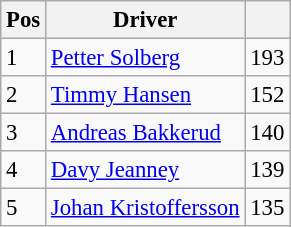<table class="wikitable" style="font-size: 95%;">
<tr>
<th>Pos</th>
<th>Driver</th>
<th></th>
</tr>
<tr>
<td>1</td>
<td> <a href='#'>Petter Solberg</a></td>
<td align="right">193</td>
</tr>
<tr>
<td>2</td>
<td> <a href='#'>Timmy Hansen</a></td>
<td align="right">152</td>
</tr>
<tr>
<td>3</td>
<td> <a href='#'>Andreas Bakkerud</a></td>
<td align="right">140</td>
</tr>
<tr>
<td>4</td>
<td> <a href='#'>Davy Jeanney</a></td>
<td align="right">139</td>
</tr>
<tr>
<td>5</td>
<td> <a href='#'>Johan Kristoffersson</a></td>
<td align="right">135</td>
</tr>
</table>
